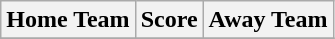<table class="wikitable" style="text-align: center">
<tr>
<th>Home Team</th>
<th>Score</th>
<th>Away Team</th>
</tr>
<tr>
</tr>
</table>
